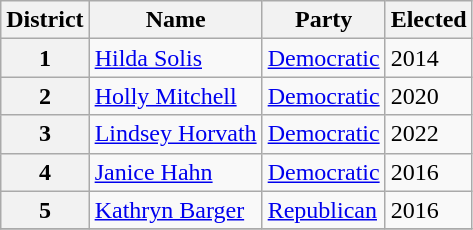<table class="wikitable" align=center>
<tr>
<th>District</th>
<th>Name</th>
<th>Party</th>
<th>Elected</th>
</tr>
<tr>
<th>1</th>
<td><a href='#'>Hilda Solis</a></td>
<td><a href='#'>Democratic</a></td>
<td>2014</td>
</tr>
<tr>
<th>2</th>
<td><a href='#'>Holly Mitchell</a></td>
<td><a href='#'>Democratic</a></td>
<td>2020</td>
</tr>
<tr>
<th>3</th>
<td><a href='#'>Lindsey Horvath</a></td>
<td><a href='#'>Democratic</a></td>
<td>2022</td>
</tr>
<tr>
<th>4</th>
<td><a href='#'>Janice Hahn</a></td>
<td><a href='#'>Democratic</a></td>
<td>2016</td>
</tr>
<tr>
<th>5</th>
<td><a href='#'>Kathryn Barger</a></td>
<td><a href='#'>Republican</a></td>
<td>2016</td>
</tr>
<tr>
</tr>
</table>
